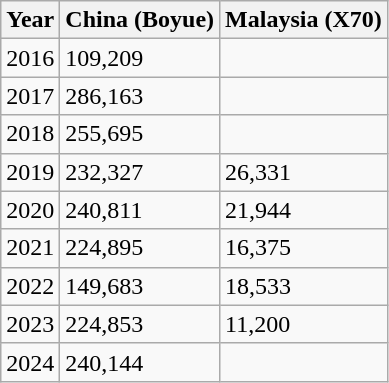<table class="wikitable">
<tr>
<th>Year</th>
<th>China (Boyue)</th>
<th>Malaysia (X70)</th>
</tr>
<tr>
<td>2016</td>
<td>109,209</td>
<td></td>
</tr>
<tr>
<td>2017</td>
<td>286,163</td>
<td></td>
</tr>
<tr>
<td>2018</td>
<td>255,695</td>
<td></td>
</tr>
<tr>
<td>2019</td>
<td>232,327</td>
<td>26,331</td>
</tr>
<tr>
<td>2020</td>
<td>240,811</td>
<td>21,944</td>
</tr>
<tr>
<td>2021</td>
<td>224,895</td>
<td>16,375</td>
</tr>
<tr>
<td>2022</td>
<td>149,683</td>
<td>18,533</td>
</tr>
<tr>
<td>2023</td>
<td>224,853</td>
<td>11,200</td>
</tr>
<tr>
<td>2024</td>
<td>240,144</td>
<td></td>
</tr>
</table>
